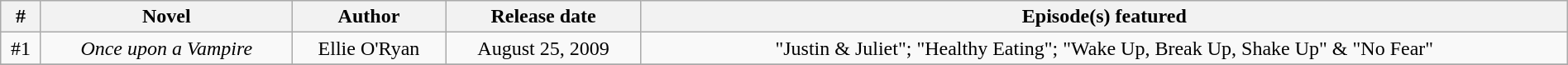<table class="wikitable sortable" width="100%" border="1" style="font-size: 100%; text-align:center">
<tr>
<th>#</th>
<th>Novel</th>
<th>Author</th>
<th>Release date</th>
<th>Episode(s) featured</th>
</tr>
<tr>
<td>#1</td>
<td><em>Once upon a Vampire</em></td>
<td>Ellie O'Ryan</td>
<td>August 25, 2009</td>
<td>"Justin & Juliet"; "Healthy Eating"; "Wake Up, Break Up, Shake Up" & "No Fear"</td>
</tr>
<tr>
</tr>
</table>
